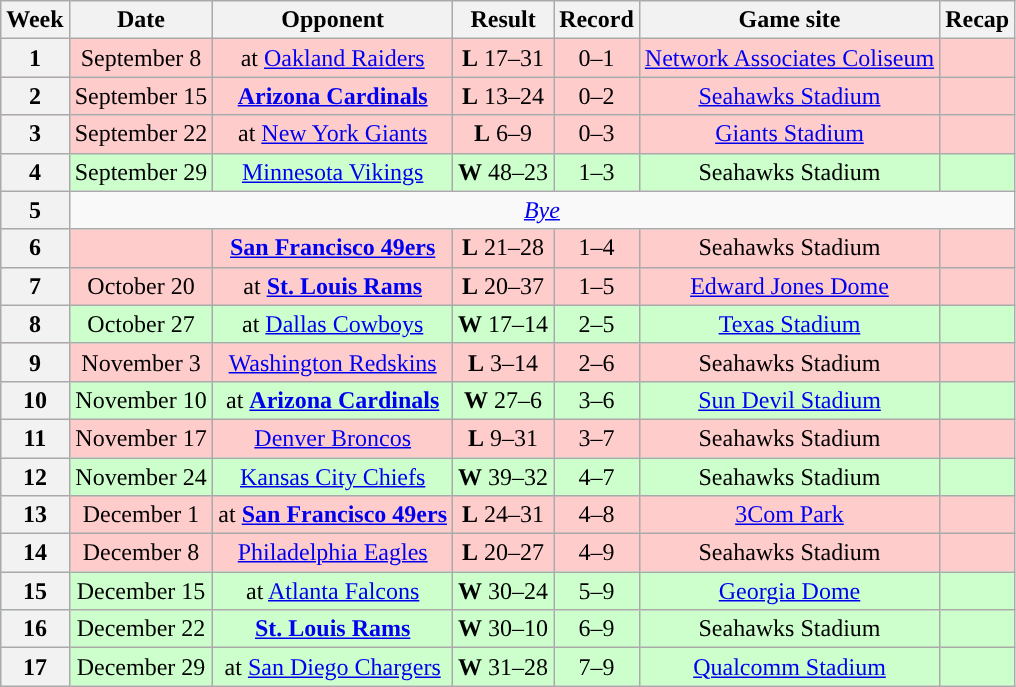<table class="wikitable" style="text-align:center">
<tr>
<th>Week</th>
<th>Date</th>
<th>Opponent</th>
<th>Result</th>
<th>Record</th>
<th>Game site</th>
<th>Recap</th>
</tr>
<tr style="background:#fcc">
<th>1</th>
<td>September 8</td>
<td>at <a href='#'>Oakland Raiders</a></td>
<td><strong>L</strong> 17–31</td>
<td>0–1</td>
<td><a href='#'>Network Associates Coliseum</a></td>
<td></td>
</tr>
<tr style="background:#fcc">
<th>2</th>
<td>September 15</td>
<td><strong><a href='#'>Arizona Cardinals</a></strong></td>
<td><strong>L</strong> 13–24</td>
<td>0–2</td>
<td><a href='#'>Seahawks Stadium</a></td>
<td></td>
</tr>
<tr style="background:#fcc">
<th>3</th>
<td>September 22</td>
<td>at <a href='#'>New York Giants</a></td>
<td><strong>L</strong> 6–9</td>
<td>0–3</td>
<td><a href='#'>Giants Stadium</a></td>
<td></td>
</tr>
<tr style="background:#cfc">
<th>4</th>
<td>September 29</td>
<td><a href='#'>Minnesota Vikings</a></td>
<td><strong>W</strong> 48–23</td>
<td>1–3</td>
<td>Seahawks Stadium</td>
<td></td>
</tr>
<tr>
<th>5</th>
<td colspan="6"><em><a href='#'>Bye</a></em></td>
</tr>
<tr style="background:#fcc">
<th>6</th>
<td></td>
<td><strong><a href='#'>San Francisco 49ers</a></strong></td>
<td><strong>L</strong> 21–28</td>
<td>1–4</td>
<td>Seahawks Stadium</td>
<td></td>
</tr>
<tr style="background:#fcc">
<th>7</th>
<td>October 20</td>
<td>at <strong><a href='#'>St. Louis Rams</a></strong></td>
<td><strong>L</strong> 20–37</td>
<td>1–5</td>
<td><a href='#'>Edward Jones Dome</a></td>
<td></td>
</tr>
<tr style="background:#cfc">
<th>8</th>
<td>October 27</td>
<td>at <a href='#'>Dallas Cowboys</a></td>
<td><strong>W</strong> 17–14</td>
<td>2–5</td>
<td><a href='#'>Texas Stadium</a></td>
<td></td>
</tr>
<tr style="background:#fcc">
<th>9</th>
<td>November 3</td>
<td><a href='#'>Washington Redskins</a></td>
<td><strong>L</strong> 3–14</td>
<td>2–6</td>
<td>Seahawks Stadium</td>
<td></td>
</tr>
<tr style="background:#cfc">
<th>10</th>
<td>November 10</td>
<td>at <strong><a href='#'>Arizona Cardinals</a></strong></td>
<td><strong>W</strong> 27–6</td>
<td>3–6</td>
<td><a href='#'>Sun Devil Stadium</a></td>
<td></td>
</tr>
<tr style="background:#fcc">
<th>11</th>
<td>November 17</td>
<td><a href='#'>Denver Broncos</a></td>
<td><strong>L</strong> 9–31</td>
<td>3–7</td>
<td>Seahawks Stadium</td>
<td></td>
</tr>
<tr style="background:#cfc">
<th>12</th>
<td>November 24</td>
<td><a href='#'>Kansas City Chiefs</a></td>
<td><strong>W</strong> 39–32</td>
<td>4–7</td>
<td>Seahawks Stadium</td>
<td></td>
</tr>
<tr style="background:#fcc">
<th>13</th>
<td>December 1</td>
<td>at <strong><a href='#'>San Francisco 49ers</a></strong></td>
<td><strong>L</strong> 24–31</td>
<td>4–8</td>
<td><a href='#'>3Com Park</a></td>
<td></td>
</tr>
<tr style="background:#fcc">
<th>14</th>
<td>December 8</td>
<td><a href='#'>Philadelphia Eagles</a></td>
<td><strong>L</strong> 20–27</td>
<td>4–9</td>
<td>Seahawks Stadium</td>
<td></td>
</tr>
<tr style="background:#cfc">
<th>15</th>
<td>December 15</td>
<td>at <a href='#'>Atlanta Falcons</a></td>
<td><strong>W</strong> 30–24 </td>
<td>5–9</td>
<td><a href='#'>Georgia Dome</a></td>
<td></td>
</tr>
<tr style="background:#cfc">
<th>16</th>
<td>December 22</td>
<td><strong><a href='#'>St. Louis Rams</a></strong></td>
<td><strong>W</strong> 30–10</td>
<td>6–9</td>
<td>Seahawks Stadium</td>
<td></td>
</tr>
<tr style="background:#cfc">
<th>17</th>
<td>December 29</td>
<td>at <a href='#'>San Diego Chargers</a></td>
<td><strong>W</strong> 31–28 </td>
<td>7–9</td>
<td><a href='#'>Qualcomm Stadium</a></td>
<td></td>
</tr>
</table>
